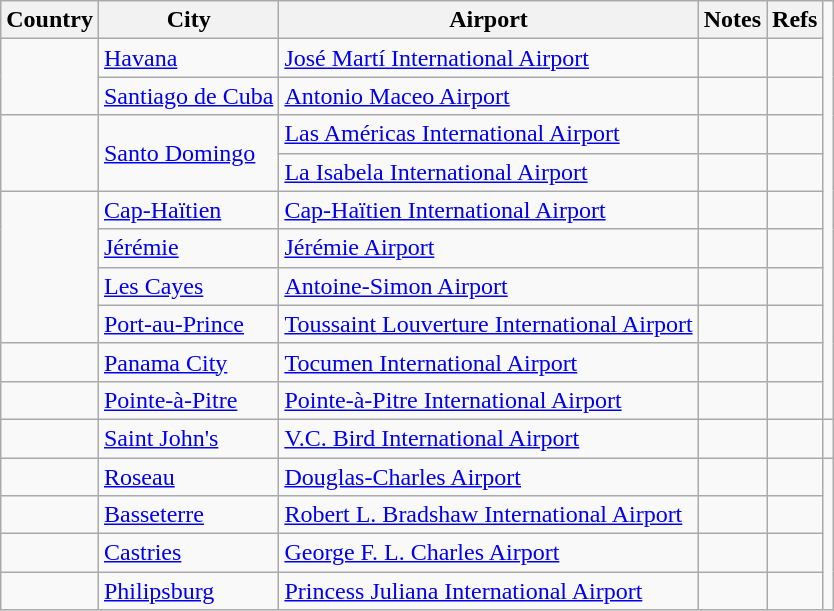<table class="wikitable sortable">
<tr>
<th>Country</th>
<th>City</th>
<th>Airport</th>
<th>Notes</th>
<th class=unsortable>Refs</th>
</tr>
<tr>
<td rowspan="2"></td>
<td><a href='#'>Havana</a></td>
<td><a href='#'>José Martí International Airport</a></td>
<td align="center"></td>
<td></td>
</tr>
<tr>
<td><a href='#'>Santiago de Cuba</a></td>
<td><a href='#'>Antonio Maceo Airport</a></td>
<td align=center></td>
<td></td>
</tr>
<tr>
<td rowspan=2></td>
<td rowspan=2><a href='#'>Santo Domingo</a></td>
<td><a href='#'>Las Américas International Airport</a></td>
<td align=center></td>
<td></td>
</tr>
<tr>
<td><a href='#'>La Isabela International Airport</a></td>
<td align=center></td>
<td></td>
</tr>
<tr>
<td rowspan=4></td>
<td><a href='#'>Cap-Haïtien</a></td>
<td><a href='#'>Cap-Haïtien International Airport</a></td>
<td align=center></td>
<td></td>
</tr>
<tr>
<td><a href='#'>Jérémie</a></td>
<td><a href='#'>Jérémie Airport</a></td>
<td align=center></td>
<td></td>
</tr>
<tr>
<td><a href='#'>Les Cayes</a></td>
<td><a href='#'>Antoine-Simon Airport</a></td>
<td align=center></td>
<td></td>
</tr>
<tr>
<td><a href='#'>Port-au-Prince</a></td>
<td><a href='#'>Toussaint Louverture International Airport</a></td>
<td></td>
<td></td>
</tr>
<tr>
<td></td>
<td><a href='#'>Panama City</a></td>
<td><a href='#'>Tocumen International Airport</a></td>
<td></td>
<td></td>
</tr>
<tr>
<td></td>
<td><a href='#'>Pointe-à-Pitre</a></td>
<td><a href='#'>Pointe-à-Pitre International Airport</a></td>
<td></td>
<td></td>
</tr>
<tr>
<td></td>
<td><a href='#'>Saint John's</a></td>
<td><a href='#'>V.C. Bird International Airport</a></td>
<td></td>
<td></td>
<td></td>
</tr>
<tr>
<td></td>
<td><a href='#'>Roseau</a></td>
<td><a href='#'>Douglas-Charles Airport</a></td>
<td></td>
<td></td>
</tr>
<tr>
<td></td>
<td><a href='#'>Basseterre</a></td>
<td><a href='#'>Robert L. Bradshaw International Airport</a></td>
<td></td>
<td></td>
</tr>
<tr>
<td></td>
<td><a href='#'>Castries</a></td>
<td><a href='#'>George F. L. Charles Airport</a></td>
<td></td>
<td></td>
</tr>
<tr>
<td></td>
<td><a href='#'>Philipsburg</a></td>
<td><a href='#'>Princess Juliana International Airport</a></td>
<td></td>
<td></td>
</tr>
</table>
